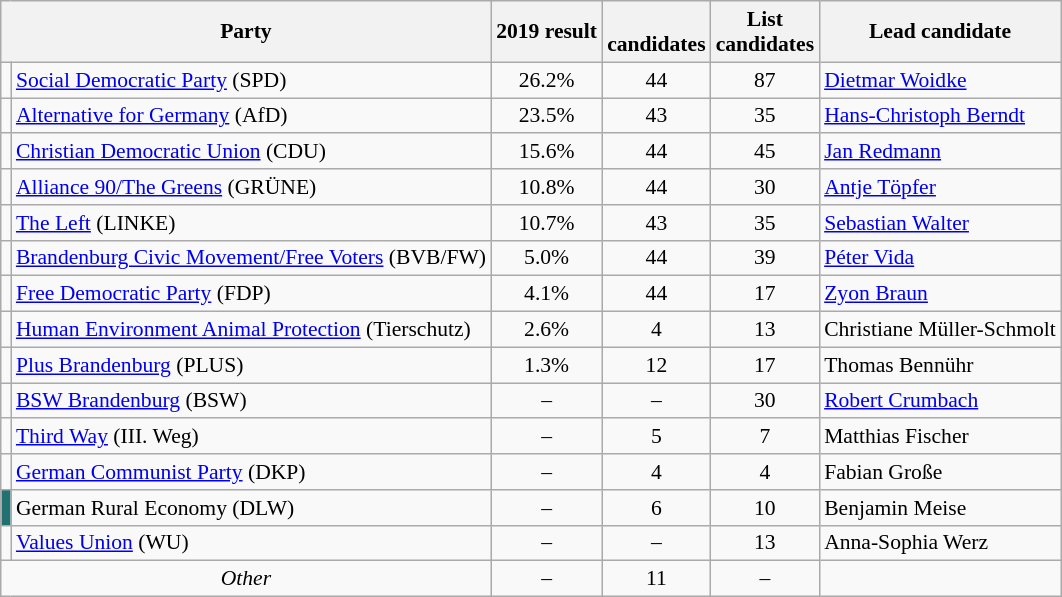<table class="wikitable sortable" style="font-size:90%; text-align:center">
<tr>
<th colspan=2>Party</th>
<th>2019 result</th>
<th><br>candidates</th>
<th>List<br>candidates</th>
<th>Lead candidate</th>
</tr>
<tr>
<td bgcolor=></td>
<td align=left><a href='#'>Social Democratic Party</a> (SPD)</td>
<td>26.2%</td>
<td>44</td>
<td>87</td>
<td align=left><a href='#'>Dietmar Woidke</a></td>
</tr>
<tr>
<td bgcolor=></td>
<td align=left><a href='#'>Alternative for Germany</a> (AfD)</td>
<td>23.5%</td>
<td>43</td>
<td>35</td>
<td align=left><a href='#'>Hans-Christoph Berndt</a></td>
</tr>
<tr>
<td bgcolor=></td>
<td align=left><a href='#'>Christian Democratic Union</a> (CDU)</td>
<td>15.6%</td>
<td>44</td>
<td>45</td>
<td align=left><a href='#'>Jan Redmann</a></td>
</tr>
<tr>
<td bgcolor=></td>
<td align=left><a href='#'>Alliance 90/The Greens</a> (GRÜNE)</td>
<td>10.8%</td>
<td>44</td>
<td>30</td>
<td align=left><a href='#'>Antje Töpfer</a></td>
</tr>
<tr>
<td bgcolor=></td>
<td align=left><a href='#'>The Left</a> (LINKE)</td>
<td>10.7%</td>
<td>43</td>
<td>35</td>
<td align=left><a href='#'>Sebastian Walter</a></td>
</tr>
<tr>
<td bgcolor=></td>
<td align=left><a href='#'>Brandenburg Civic Movement/Free Voters</a> (BVB/FW)</td>
<td>5.0%</td>
<td>44</td>
<td>39</td>
<td align=left><a href='#'>Péter Vida</a></td>
</tr>
<tr>
<td bgcolor=></td>
<td align=left><a href='#'>Free Democratic Party</a> (FDP)</td>
<td>4.1%</td>
<td>44</td>
<td>17</td>
<td align=left><a href='#'>Zyon Braun</a></td>
</tr>
<tr>
<td bgcolor=></td>
<td align=left><a href='#'>Human Environment Animal Protection</a> (Tierschutz)</td>
<td>2.6%</td>
<td>4</td>
<td>13</td>
<td align=left>Christiane Müller-Schmolt</td>
</tr>
<tr>
<td bgcolor=></td>
<td align=left><a href='#'>Plus Brandenburg</a> (PLUS)</td>
<td>1.3%</td>
<td>12</td>
<td>17</td>
<td align=left>Thomas Bennühr</td>
</tr>
<tr>
<td bgcolor=></td>
<td align=left><a href='#'>BSW Brandenburg</a> (BSW)</td>
<td>–</td>
<td>–</td>
<td>30</td>
<td align=left><a href='#'>Robert Crumbach</a></td>
</tr>
<tr>
<td bgcolor=></td>
<td align=left><a href='#'>Third Way</a> (III. Weg)</td>
<td>–</td>
<td>5</td>
<td>7</td>
<td align=left>Matthias Fischer</td>
</tr>
<tr>
<td bgcolor=></td>
<td align=left><a href='#'>German Communist Party</a> (DKP)</td>
<td>–</td>
<td>4</td>
<td>4</td>
<td align=left>Fabian Große</td>
</tr>
<tr>
<td bgcolor=227172></td>
<td align=left>German Rural Economy (DLW)</td>
<td>–</td>
<td>6</td>
<td>10</td>
<td align=left>Benjamin Meise</td>
</tr>
<tr>
<td bgcolor=></td>
<td align=left><a href='#'>Values Union</a> (WU)</td>
<td>–</td>
<td>–</td>
<td>13</td>
<td align=left>Anna-Sophia Werz</td>
</tr>
<tr>
<td colspan=2><em>Other</em></td>
<td>–</td>
<td>11</td>
<td>–</td>
</tr>
</table>
